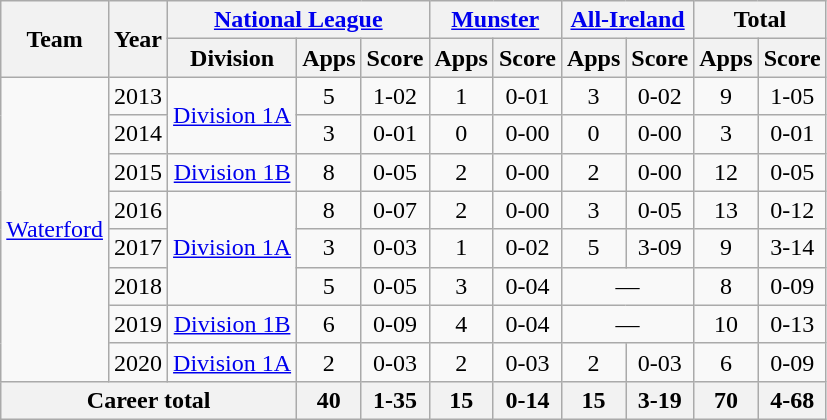<table class="wikitable" style="text-align:center">
<tr>
<th rowspan="2">Team</th>
<th rowspan="2">Year</th>
<th colspan="3"><a href='#'>National League</a></th>
<th colspan="2"><a href='#'>Munster</a></th>
<th colspan="2"><a href='#'>All-Ireland</a></th>
<th colspan="2">Total</th>
</tr>
<tr>
<th>Division</th>
<th>Apps</th>
<th>Score</th>
<th>Apps</th>
<th>Score</th>
<th>Apps</th>
<th>Score</th>
<th>Apps</th>
<th>Score</th>
</tr>
<tr>
<td rowspan="8"><a href='#'>Waterford</a></td>
<td>2013</td>
<td rowspan="2"><a href='#'>Division 1A</a></td>
<td>5</td>
<td>1-02</td>
<td>1</td>
<td>0-01</td>
<td>3</td>
<td>0-02</td>
<td>9</td>
<td>1-05</td>
</tr>
<tr>
<td>2014</td>
<td>3</td>
<td>0-01</td>
<td>0</td>
<td>0-00</td>
<td>0</td>
<td>0-00</td>
<td>3</td>
<td>0-01</td>
</tr>
<tr>
<td>2015</td>
<td rowspan="1"><a href='#'>Division 1B</a></td>
<td>8</td>
<td>0-05</td>
<td>2</td>
<td>0-00</td>
<td>2</td>
<td>0-00</td>
<td>12</td>
<td>0-05</td>
</tr>
<tr>
<td>2016</td>
<td rowspan="3"><a href='#'>Division 1A</a></td>
<td>8</td>
<td>0-07</td>
<td>2</td>
<td>0-00</td>
<td>3</td>
<td>0-05</td>
<td>13</td>
<td>0-12</td>
</tr>
<tr>
<td>2017</td>
<td>3</td>
<td>0-03</td>
<td>1</td>
<td>0-02</td>
<td>5</td>
<td>3-09</td>
<td>9</td>
<td>3-14</td>
</tr>
<tr>
<td>2018</td>
<td>5</td>
<td>0-05</td>
<td>3</td>
<td>0-04</td>
<td colspan=2>—</td>
<td>8</td>
<td>0-09</td>
</tr>
<tr>
<td>2019</td>
<td rowspan="1"><a href='#'>Division 1B</a></td>
<td>6</td>
<td>0-09</td>
<td>4</td>
<td>0-04</td>
<td colspan=2>—</td>
<td>10</td>
<td>0-13</td>
</tr>
<tr>
<td>2020</td>
<td rowspan="1"><a href='#'>Division 1A</a></td>
<td>2</td>
<td>0-03</td>
<td>2</td>
<td>0-03</td>
<td>2</td>
<td>0-03</td>
<td>6</td>
<td>0-09</td>
</tr>
<tr>
<th colspan="3">Career total</th>
<th>40</th>
<th>1-35</th>
<th>15</th>
<th>0-14</th>
<th>15</th>
<th>3-19</th>
<th>70</th>
<th>4-68</th>
</tr>
</table>
